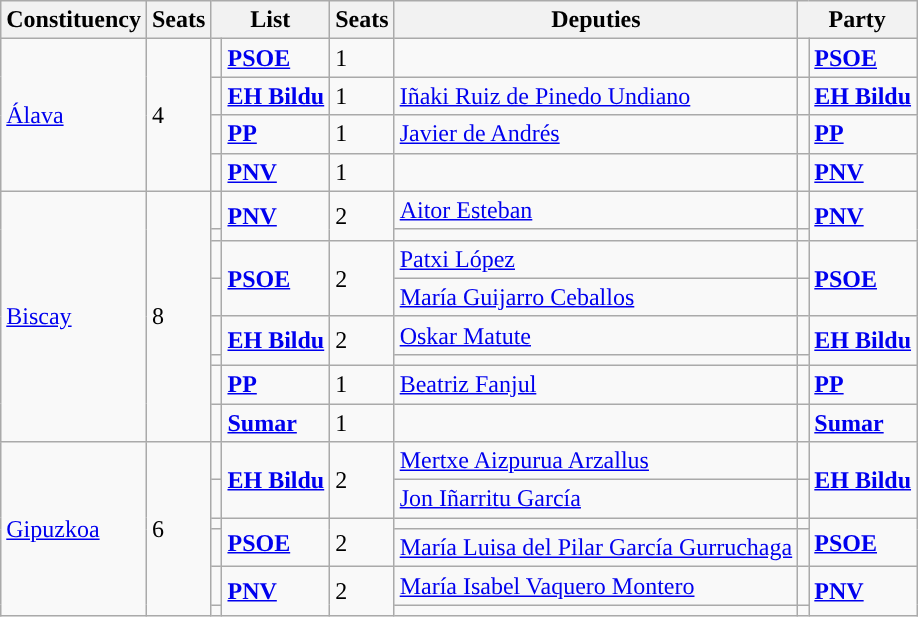<table class="wikitable sortable">
<tr>
<th>Constituency</th>
<th>Seats</th>
<th colspan="2">List</th>
<th>Seats</th>
<th>Deputies</th>
<th colspan="2">Party</th>
</tr>
<tr>
<td rowspan="4"><a href='#'>Álava</a></td>
<td rowspan="4">4</td>
<td></td>
<td><strong><a href='#'>PSOE</a></strong></td>
<td>1</td>
<td></td>
<td></td>
<td><strong><a href='#'>PSOE</a></strong></td>
</tr>
<tr>
<td></td>
<td><strong><a href='#'>EH Bildu</a></strong></td>
<td>1</td>
<td><a href='#'>Iñaki Ruiz de Pinedo Undiano</a></td>
<td></td>
<td><strong><a href='#'>EH Bildu</a></strong></td>
</tr>
<tr>
<td></td>
<td><strong><a href='#'>PP</a></strong></td>
<td>1</td>
<td><a href='#'>Javier de Andrés</a></td>
<td></td>
<td><strong><a href='#'>PP</a></strong></td>
</tr>
<tr>
<td></td>
<td><strong><a href='#'>PNV</a></strong></td>
<td>1</td>
<td></td>
<td></td>
<td><strong><a href='#'>PNV</a></strong></td>
</tr>
<tr>
<td rowspan="8"><a href='#'>Biscay</a></td>
<td rowspan="8">8</td>
<td></td>
<td rowspan="2"><strong><a href='#'>PNV</a></strong></td>
<td rowspan="2">2</td>
<td><a href='#'>Aitor Esteban</a></td>
<td></td>
<td rowspan="2"><strong><a href='#'>PNV</a></strong></td>
</tr>
<tr>
<td></td>
<td></td>
<td></td>
</tr>
<tr>
<td></td>
<td rowspan="2"><strong><a href='#'>PSOE</a></strong></td>
<td rowspan="2">2</td>
<td><a href='#'>Patxi López</a></td>
<td></td>
<td rowspan="2"><strong><a href='#'>PSOE</a></strong></td>
</tr>
<tr>
<td></td>
<td><a href='#'>María Guijarro Ceballos</a></td>
<td></td>
</tr>
<tr>
<td></td>
<td rowspan="2"><strong><a href='#'>EH Bildu</a></strong></td>
<td rowspan="2">2</td>
<td><a href='#'>Oskar Matute</a></td>
<td></td>
<td rowspan="2"><strong><a href='#'>EH Bildu</a></strong></td>
</tr>
<tr>
<td></td>
<td></td>
<td></td>
</tr>
<tr>
<td></td>
<td><strong><a href='#'>PP</a></strong></td>
<td>1</td>
<td><a href='#'>Beatriz Fanjul</a></td>
<td></td>
<td><strong><a href='#'>PP</a></strong></td>
</tr>
<tr>
<td></td>
<td><strong><a href='#'>Sumar</a></strong></td>
<td>1</td>
<td></td>
<td></td>
<td><strong><a href='#'>Sumar</a></strong></td>
</tr>
<tr>
<td rowspan="6"><a href='#'>Gipuzkoa</a></td>
<td rowspan="6">6</td>
<td></td>
<td rowspan="2"><strong><a href='#'>EH Bildu</a></strong></td>
<td rowspan="2">2</td>
<td><a href='#'>Mertxe Aizpurua Arzallus</a></td>
<td></td>
<td rowspan="2"><strong><a href='#'>EH Bildu</a></strong></td>
</tr>
<tr>
<td></td>
<td><a href='#'>Jon Iñarritu García</a></td>
<td></td>
</tr>
<tr>
<td></td>
<td rowspan="2"><strong><a href='#'>PSOE</a></strong></td>
<td rowspan="2">2</td>
<td></td>
<td></td>
<td rowspan="2"><strong><a href='#'>PSOE</a></strong></td>
</tr>
<tr>
<td></td>
<td><a href='#'>María Luisa del Pilar García Gurruchaga</a></td>
<td></td>
</tr>
<tr>
<td></td>
<td rowspan="2"><strong><a href='#'>PNV</a></strong></td>
<td rowspan="2">2</td>
<td><a href='#'>María Isabel Vaquero Montero</a></td>
<td></td>
<td rowspan="2"><strong><a href='#'>PNV</a></strong></td>
</tr>
<tr>
<td></td>
<td></td>
<td></td>
</tr>
</table>
